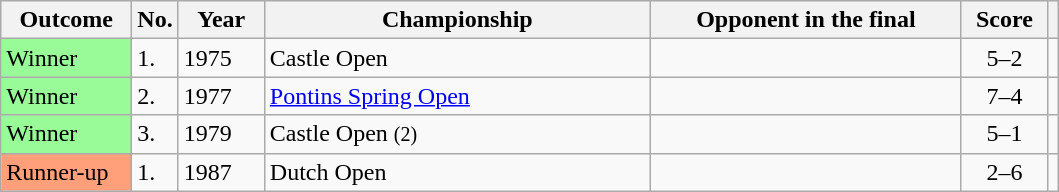<table class="wikitable">
<tr>
<th width="80">Outcome</th>
<th width="20">No.</th>
<th width="50">Year</th>
<th style="width:250px;">Championship</th>
<th style="width:200px;">Opponent in the final</th>
<th style="width:50px;">Score</th>
<th></th>
</tr>
<tr>
<td style="background:#98FB98">Winner</td>
<td>1.</td>
<td>1975</td>
<td>Castle Open</td>
<td data-sort-value="Spencer, John"></td>
<td align="center">5–2</td>
<td align="center"></td>
</tr>
<tr>
<td style="background:#98FB98">Winner</td>
<td>2.</td>
<td>1977</td>
<td><a href='#'>Pontins Spring Open</a></td>
<td data-sort-value="Griffiths, Terry"></td>
<td align="center">7–4</td>
<td align="center"></td>
</tr>
<tr>
<td style="background:#98FB98">Winner</td>
<td>3.</td>
<td>1979</td>
<td>Castle Open <small>(2)</small></td>
<td data-sort-value="Davis, Fred"></td>
<td align="center">5–1</td>
<td align="center"></td>
</tr>
<tr>
<td style="background:#ffa07a;">Runner-up</td>
<td>1.</td>
<td>1987</td>
<td>Dutch Open</td>
<td data-sort-value="Birch, Jonathan"></td>
<td align="center">2–6</td>
<td align="center"></td>
</tr>
</table>
